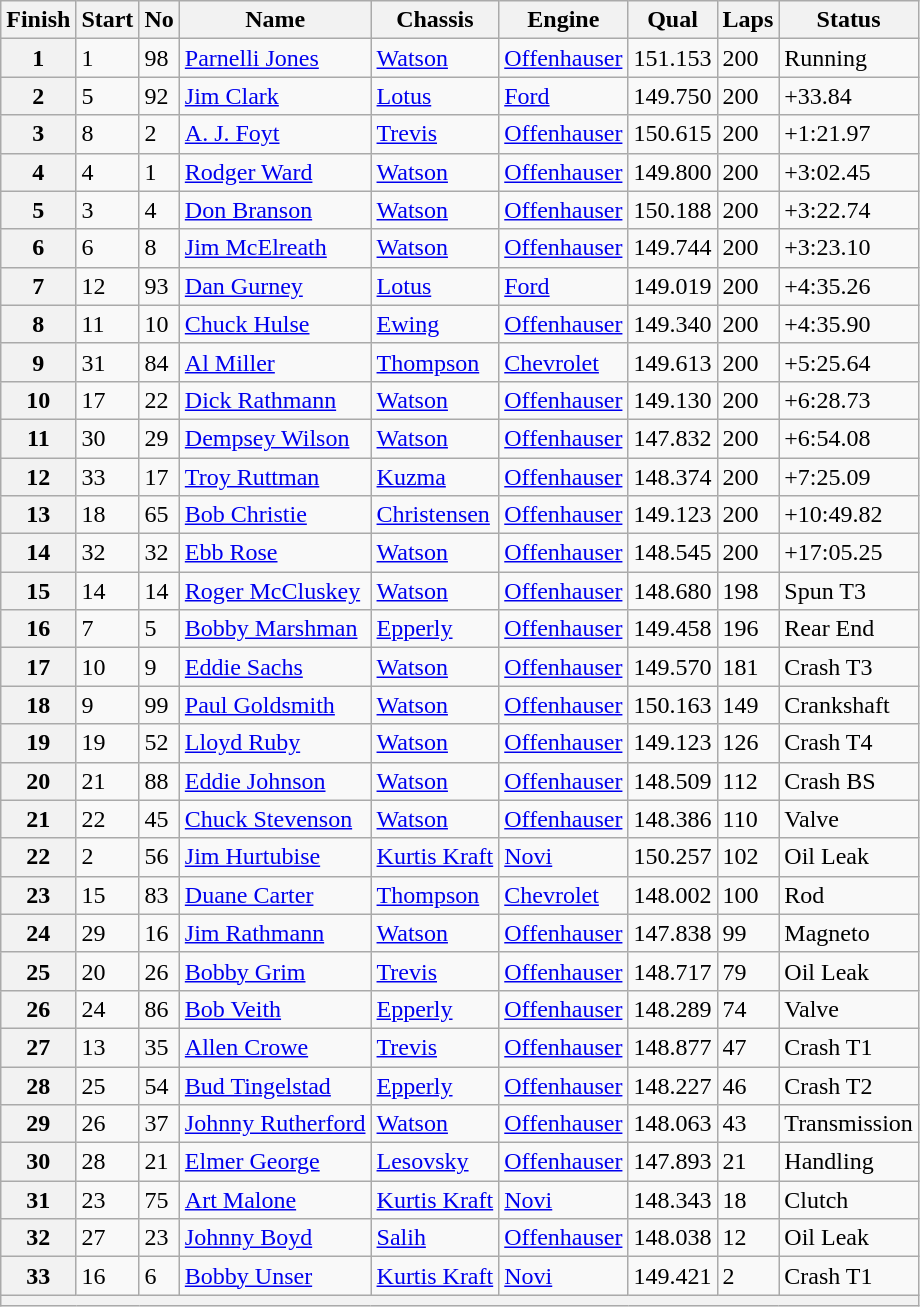<table class="wikitable">
<tr>
<th>Finish</th>
<th>Start</th>
<th>No</th>
<th>Name</th>
<th>Chassis</th>
<th>Engine</th>
<th>Qual</th>
<th>Laps</th>
<th>Status</th>
</tr>
<tr>
<th>1</th>
<td>1</td>
<td>98</td>
<td> <a href='#'>Parnelli Jones</a></td>
<td><a href='#'>Watson</a></td>
<td><a href='#'>Offenhauser</a></td>
<td>151.153</td>
<td>200</td>
<td>Running</td>
</tr>
<tr>
<th>2</th>
<td>5</td>
<td>92</td>
<td> <a href='#'>Jim Clark</a> <strong></strong></td>
<td><a href='#'>Lotus</a></td>
<td><a href='#'>Ford</a></td>
<td>149.750</td>
<td>200</td>
<td>+33.84</td>
</tr>
<tr>
<th>3</th>
<td>8</td>
<td>2</td>
<td> <a href='#'>A. J. Foyt</a> <strong></strong></td>
<td><a href='#'>Trevis</a></td>
<td><a href='#'>Offenhauser</a></td>
<td>150.615</td>
<td>200</td>
<td>+1:21.97</td>
</tr>
<tr>
<th>4</th>
<td>4</td>
<td>1</td>
<td> <a href='#'>Rodger Ward</a> <strong></strong></td>
<td><a href='#'>Watson</a></td>
<td><a href='#'>Offenhauser</a></td>
<td>149.800</td>
<td>200</td>
<td>+3:02.45</td>
</tr>
<tr>
<th>5</th>
<td>3</td>
<td>4</td>
<td> <a href='#'>Don Branson</a></td>
<td><a href='#'>Watson</a></td>
<td><a href='#'>Offenhauser</a></td>
<td>150.188</td>
<td>200</td>
<td>+3:22.74</td>
</tr>
<tr>
<th>6</th>
<td>6</td>
<td>8</td>
<td> <a href='#'>Jim McElreath</a></td>
<td><a href='#'>Watson</a></td>
<td><a href='#'>Offenhauser</a></td>
<td>149.744</td>
<td>200</td>
<td>+3:23.10</td>
</tr>
<tr>
<th>7</th>
<td>12</td>
<td>93</td>
<td> <a href='#'>Dan Gurney</a></td>
<td><a href='#'>Lotus</a></td>
<td><a href='#'>Ford</a></td>
<td>149.019</td>
<td>200</td>
<td>+4:35.26</td>
</tr>
<tr>
<th>8</th>
<td>11</td>
<td>10</td>
<td> <a href='#'>Chuck Hulse</a></td>
<td><a href='#'>Ewing</a></td>
<td><a href='#'>Offenhauser</a></td>
<td>149.340</td>
<td>200</td>
<td>+4:35.90</td>
</tr>
<tr>
<th>9</th>
<td>31</td>
<td>84</td>
<td> <a href='#'>Al Miller</a> <strong></strong></td>
<td><a href='#'>Thompson</a></td>
<td><a href='#'>Chevrolet</a></td>
<td>149.613</td>
<td>200</td>
<td>+5:25.64</td>
</tr>
<tr>
<th>10</th>
<td>17</td>
<td>22</td>
<td> <a href='#'>Dick Rathmann</a></td>
<td><a href='#'>Watson</a></td>
<td><a href='#'>Offenhauser</a></td>
<td>149.130</td>
<td>200</td>
<td>+6:28.73</td>
</tr>
<tr>
<th>11</th>
<td>30</td>
<td>29</td>
<td> <a href='#'>Dempsey Wilson</a></td>
<td><a href='#'>Watson</a></td>
<td><a href='#'>Offenhauser</a></td>
<td>147.832</td>
<td>200</td>
<td>+6:54.08</td>
</tr>
<tr>
<th>12</th>
<td>33</td>
<td>17</td>
<td> <a href='#'>Troy Ruttman</a> <strong></strong></td>
<td><a href='#'>Kuzma</a></td>
<td><a href='#'>Offenhauser</a></td>
<td>148.374</td>
<td>200</td>
<td>+7:25.09</td>
</tr>
<tr>
<th>13</th>
<td>18</td>
<td>65</td>
<td> <a href='#'>Bob Christie</a></td>
<td><a href='#'>Christensen</a></td>
<td><a href='#'>Offenhauser</a></td>
<td>149.123</td>
<td>200</td>
<td>+10:49.82</td>
</tr>
<tr>
<th>14</th>
<td>32</td>
<td>32</td>
<td> <a href='#'>Ebb Rose</a></td>
<td><a href='#'>Watson</a></td>
<td><a href='#'>Offenhauser</a></td>
<td>148.545</td>
<td>200</td>
<td>+17:05.25</td>
</tr>
<tr>
<th>15</th>
<td>14</td>
<td>14</td>
<td> <a href='#'>Roger McCluskey</a></td>
<td><a href='#'>Watson</a></td>
<td><a href='#'>Offenhauser</a></td>
<td>148.680</td>
<td>198</td>
<td>Spun T3</td>
</tr>
<tr>
<th>16</th>
<td>7</td>
<td>5</td>
<td> <a href='#'>Bobby Marshman</a></td>
<td><a href='#'>Epperly</a></td>
<td><a href='#'>Offenhauser</a></td>
<td>149.458</td>
<td>196</td>
<td>Rear End</td>
</tr>
<tr>
<th>17</th>
<td>10</td>
<td>9</td>
<td> <a href='#'>Eddie Sachs</a></td>
<td><a href='#'>Watson</a></td>
<td><a href='#'>Offenhauser</a></td>
<td>149.570</td>
<td>181</td>
<td>Crash T3</td>
</tr>
<tr>
<th>18</th>
<td>9</td>
<td>99</td>
<td> <a href='#'>Paul Goldsmith</a></td>
<td><a href='#'>Watson</a></td>
<td><a href='#'>Offenhauser</a></td>
<td>150.163</td>
<td>149</td>
<td>Crankshaft</td>
</tr>
<tr>
<th>19</th>
<td>19</td>
<td>52</td>
<td> <a href='#'>Lloyd Ruby</a></td>
<td><a href='#'>Watson</a></td>
<td><a href='#'>Offenhauser</a></td>
<td>149.123</td>
<td>126</td>
<td>Crash T4</td>
</tr>
<tr>
<th>20</th>
<td>21</td>
<td>88</td>
<td> <a href='#'>Eddie Johnson</a></td>
<td><a href='#'>Watson</a></td>
<td><a href='#'>Offenhauser</a></td>
<td>148.509</td>
<td>112</td>
<td>Crash BS</td>
</tr>
<tr>
<th>21</th>
<td>22</td>
<td>45</td>
<td> <a href='#'>Chuck Stevenson</a></td>
<td><a href='#'>Watson</a></td>
<td><a href='#'>Offenhauser</a></td>
<td>148.386</td>
<td>110</td>
<td>Valve</td>
</tr>
<tr>
<th>22</th>
<td>2</td>
<td>56</td>
<td> <a href='#'>Jim Hurtubise</a></td>
<td><a href='#'>Kurtis Kraft</a></td>
<td><a href='#'>Novi</a></td>
<td>150.257</td>
<td>102</td>
<td>Oil Leak</td>
</tr>
<tr>
<th>23</th>
<td>15</td>
<td>83</td>
<td> <a href='#'>Duane Carter</a></td>
<td><a href='#'>Thompson</a></td>
<td><a href='#'>Chevrolet</a></td>
<td>148.002</td>
<td>100</td>
<td>Rod</td>
</tr>
<tr>
<th>24</th>
<td>29</td>
<td>16</td>
<td> <a href='#'>Jim Rathmann</a> <strong></strong></td>
<td><a href='#'>Watson</a></td>
<td><a href='#'>Offenhauser</a></td>
<td>147.838</td>
<td>99</td>
<td>Magneto</td>
</tr>
<tr>
<th>25</th>
<td>20</td>
<td>26</td>
<td> <a href='#'>Bobby Grim</a></td>
<td><a href='#'>Trevis</a></td>
<td><a href='#'>Offenhauser</a></td>
<td>148.717</td>
<td>79</td>
<td>Oil Leak</td>
</tr>
<tr>
<th>26</th>
<td>24</td>
<td>86</td>
<td> <a href='#'>Bob Veith</a></td>
<td><a href='#'>Epperly</a></td>
<td><a href='#'>Offenhauser</a></td>
<td>148.289</td>
<td>74</td>
<td>Valve</td>
</tr>
<tr>
<th>27</th>
<td>13</td>
<td>35</td>
<td> <a href='#'>Allen Crowe</a></td>
<td><a href='#'>Trevis</a></td>
<td><a href='#'>Offenhauser</a></td>
<td>148.877</td>
<td>47</td>
<td>Crash T1</td>
</tr>
<tr>
<th>28</th>
<td>25</td>
<td>54</td>
<td> <a href='#'>Bud Tingelstad</a></td>
<td><a href='#'>Epperly</a></td>
<td><a href='#'>Offenhauser</a></td>
<td>148.227</td>
<td>46</td>
<td>Crash T2</td>
</tr>
<tr>
<th>29</th>
<td>26</td>
<td>37</td>
<td> <a href='#'>Johnny Rutherford</a> <strong></strong></td>
<td><a href='#'>Watson</a></td>
<td><a href='#'>Offenhauser</a></td>
<td>148.063</td>
<td>43</td>
<td>Transmission</td>
</tr>
<tr>
<th>30</th>
<td>28</td>
<td>21</td>
<td> <a href='#'>Elmer George</a></td>
<td><a href='#'>Lesovsky</a></td>
<td><a href='#'>Offenhauser</a></td>
<td>147.893</td>
<td>21</td>
<td>Handling</td>
</tr>
<tr>
<th>31</th>
<td>23</td>
<td>75</td>
<td> <a href='#'>Art Malone</a> <strong></strong></td>
<td><a href='#'>Kurtis Kraft</a></td>
<td><a href='#'>Novi</a></td>
<td>148.343</td>
<td>18</td>
<td>Clutch</td>
</tr>
<tr>
<th>32</th>
<td>27</td>
<td>23</td>
<td> <a href='#'>Johnny Boyd</a></td>
<td><a href='#'>Salih</a></td>
<td><a href='#'>Offenhauser</a></td>
<td>148.038</td>
<td>12</td>
<td>Oil Leak</td>
</tr>
<tr>
<th>33</th>
<td>16</td>
<td>6</td>
<td> <a href='#'>Bobby Unser</a> <strong></strong></td>
<td><a href='#'>Kurtis Kraft</a></td>
<td><a href='#'>Novi</a></td>
<td>149.421</td>
<td>2</td>
<td>Crash T1</td>
</tr>
<tr>
<th colspan="11"></th>
</tr>
</table>
